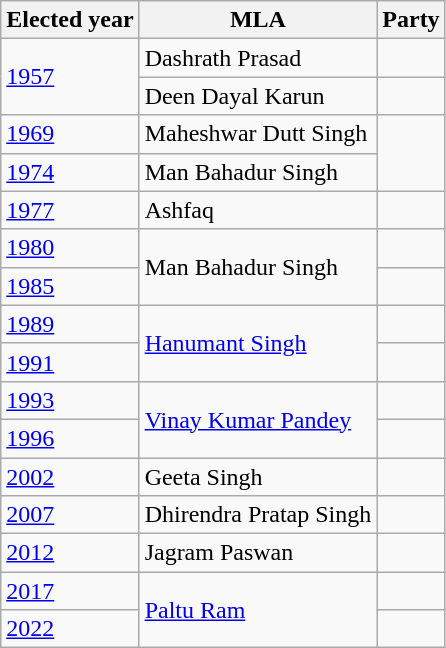<table class="wikitable">
<tr>
<th>Elected year</th>
<th>MLA</th>
<th colspan="2">Party</th>
</tr>
<tr>
<td rowspan="2"><a href='#'>1957</a></td>
<td>Dashrath Prasad</td>
<td></td>
</tr>
<tr>
<td>Deen Dayal Karun</td>
<td></td>
</tr>
<tr>
<td><a href='#'>1969</a></td>
<td>Maheshwar Dutt Singh</td>
</tr>
<tr>
<td><a href='#'>1974</a></td>
<td>Man Bahadur Singh</td>
</tr>
<tr>
<td><a href='#'>1977</a></td>
<td>Ashfaq</td>
<td></td>
</tr>
<tr>
<td><a href='#'>1980</a></td>
<td rowspan="2">Man Bahadur Singh</td>
<td></td>
</tr>
<tr>
<td><a href='#'>1985</a></td>
</tr>
<tr>
<td><a href='#'>1989</a></td>
<td rowspan="2"><a href='#'>Hanumant Singh</a></td>
<td></td>
</tr>
<tr>
<td><a href='#'>1991</a></td>
</tr>
<tr>
<td><a href='#'>1993</a></td>
<td rowspan="2"><a href='#'>Vinay Kumar Pandey</a></td>
<td></td>
</tr>
<tr>
<td><a href='#'>1996</a></td>
<td></td>
</tr>
<tr>
<td><a href='#'>2002</a></td>
<td>Geeta Singh</td>
<td></td>
</tr>
<tr>
<td><a href='#'>2007</a></td>
<td>Dhirendra Pratap Singh</td>
<td></td>
</tr>
<tr>
<td><a href='#'>2012</a></td>
<td>Jagram Paswan</td>
<td></td>
</tr>
<tr>
<td><a href='#'>2017</a></td>
<td rowspan="2"><a href='#'>Paltu Ram</a></td>
<td></td>
</tr>
<tr>
<td><a href='#'>2022</a></td>
</tr>
</table>
